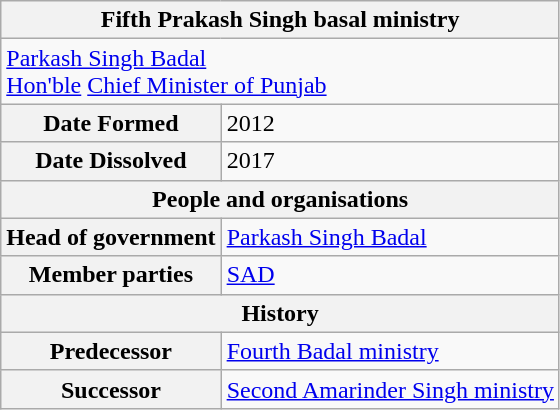<table class="wikitable">
<tr>
<th colspan="2">Fifth Prakash Singh basal ministry</th>
</tr>
<tr>
<td colspan="2"><a href='#'>Parkash Singh Badal</a><br><a href='#'>Hon'ble</a> <a href='#'>Chief Minister of Punjab</a></td>
</tr>
<tr>
<th>Date Formed</th>
<td>2012</td>
</tr>
<tr>
<th>Date Dissolved</th>
<td>2017</td>
</tr>
<tr>
<th colspan="2">People and organisations</th>
</tr>
<tr>
<th>Head of government</th>
<td><a href='#'>Parkash Singh Badal</a></td>
</tr>
<tr>
<th>Member parties</th>
<td><a href='#'>SAD</a></td>
</tr>
<tr>
<th colspan="2">History</th>
</tr>
<tr>
<th>Predecessor</th>
<td><a href='#'>Fourth Badal ministry</a></td>
</tr>
<tr>
<th>Successor</th>
<td><a href='#'>Second Amarinder Singh ministry</a></td>
</tr>
</table>
